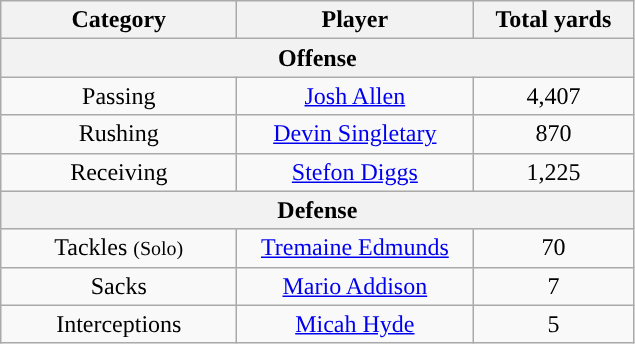<table class="wikitable" style="text-align:center">
<tr>
<th width="150">Category</th>
<th width="150">Player</th>
<th width="100">Total yards</th>
</tr>
<tr>
<th align="center" colspan="4">Offense</th>
</tr>
<tr>
<td>Passing</td>
<td><a href='#'>Josh Allen</a></td>
<td>4,407</td>
</tr>
<tr>
<td>Rushing</td>
<td><a href='#'>Devin Singletary</a></td>
<td>870</td>
</tr>
<tr>
<td>Receiving</td>
<td><a href='#'>Stefon Diggs</a></td>
<td>1,225</td>
</tr>
<tr>
<th align="center" colspan="4">Defense</th>
</tr>
<tr>
<td>Tackles <small>(Solo)</small></td>
<td><a href='#'>Tremaine Edmunds</a></td>
<td>70</td>
</tr>
<tr>
<td>Sacks</td>
<td><a href='#'>Mario Addison</a></td>
<td>7</td>
</tr>
<tr>
<td>Interceptions</td>
<td><a href='#'>Micah Hyde</a></td>
<td>5</td>
</tr>
</table>
